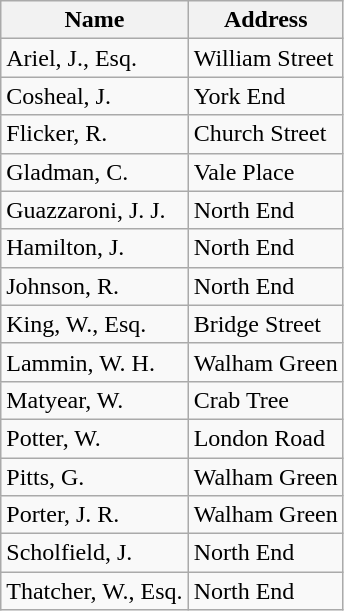<table class="wikitable">
<tr>
<th>Name</th>
<th>Address</th>
</tr>
<tr>
<td>Ariel, J., Esq.</td>
<td>William Street</td>
</tr>
<tr>
<td>Cosheal, J.</td>
<td>York End</td>
</tr>
<tr>
<td>Flicker, R.</td>
<td>Church Street</td>
</tr>
<tr>
<td>Gladman, C.</td>
<td>Vale Place</td>
</tr>
<tr>
<td>Guazzaroni, J. J.</td>
<td>North End</td>
</tr>
<tr>
<td>Hamilton, J.</td>
<td>North End</td>
</tr>
<tr>
<td>Johnson, R.</td>
<td>North End</td>
</tr>
<tr>
<td>King, W., Esq.</td>
<td>Bridge Street</td>
</tr>
<tr>
<td>Lammin, W. H.</td>
<td>Walham Green</td>
</tr>
<tr>
<td>Matyear, W.</td>
<td>Crab Tree</td>
</tr>
<tr>
<td>Potter, W.</td>
<td>London Road</td>
</tr>
<tr>
<td>Pitts, G.</td>
<td>Walham Green</td>
</tr>
<tr>
<td>Porter, J. R.</td>
<td>Walham Green</td>
</tr>
<tr>
<td>Scholfield, J.</td>
<td>North End</td>
</tr>
<tr>
<td>Thatcher, W., Esq.</td>
<td>North End</td>
</tr>
</table>
